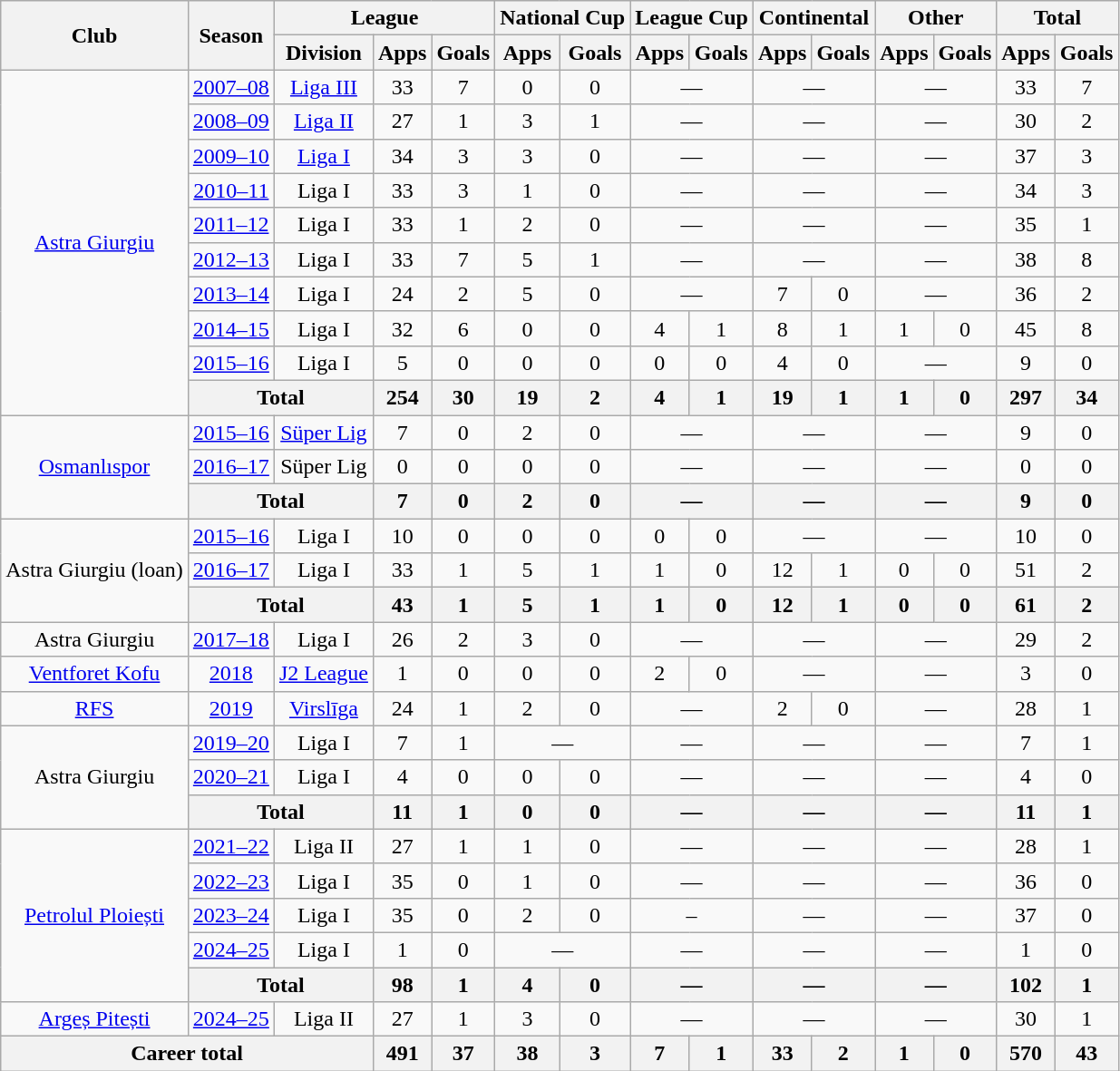<table class="wikitable" style="font-size:100%; text-align: center;">
<tr>
<th rowspan="2">Club</th>
<th rowspan="2">Season</th>
<th colspan="3">League</th>
<th colspan="2">National Cup</th>
<th colspan="2">League Cup</th>
<th colspan="2">Continental</th>
<th colspan="2">Other</th>
<th colspan="2">Total</th>
</tr>
<tr>
<th>Division</th>
<th>Apps</th>
<th>Goals</th>
<th>Apps</th>
<th>Goals</th>
<th>Apps</th>
<th>Goals</th>
<th>Apps</th>
<th>Goals</th>
<th>Apps</th>
<th>Goals</th>
<th>Apps</th>
<th>Goals</th>
</tr>
<tr>
<td rowspan=10><a href='#'>Astra Giurgiu</a></td>
<td><a href='#'>2007–08</a></td>
<td><a href='#'>Liga III</a></td>
<td>33</td>
<td>7</td>
<td>0</td>
<td>0</td>
<td colspan="2">—</td>
<td colspan="2">—</td>
<td colspan="2">—</td>
<td>33</td>
<td>7</td>
</tr>
<tr>
<td><a href='#'>2008–09</a></td>
<td><a href='#'>Liga II</a></td>
<td>27</td>
<td>1</td>
<td>3</td>
<td>1</td>
<td colspan="2">—</td>
<td colspan="2">—</td>
<td colspan="2">—</td>
<td>30</td>
<td>2</td>
</tr>
<tr>
<td><a href='#'>2009–10</a></td>
<td><a href='#'>Liga I</a></td>
<td>34</td>
<td>3</td>
<td>3</td>
<td>0</td>
<td colspan="2">—</td>
<td colspan="2">—</td>
<td colspan="2">—</td>
<td>37</td>
<td>3</td>
</tr>
<tr>
<td><a href='#'>2010–11</a></td>
<td>Liga I</td>
<td>33</td>
<td>3</td>
<td>1</td>
<td>0</td>
<td colspan="2">—</td>
<td colspan="2">—</td>
<td colspan="2">—</td>
<td>34</td>
<td>3</td>
</tr>
<tr>
<td><a href='#'>2011–12</a></td>
<td>Liga I</td>
<td>33</td>
<td>1</td>
<td>2</td>
<td>0</td>
<td colspan="2">—</td>
<td colspan="2">—</td>
<td colspan="2">—</td>
<td>35</td>
<td>1</td>
</tr>
<tr>
<td><a href='#'>2012–13</a></td>
<td>Liga I</td>
<td>33</td>
<td>7</td>
<td>5</td>
<td>1</td>
<td colspan="2">—</td>
<td colspan="2">—</td>
<td colspan="2">—</td>
<td>38</td>
<td>8</td>
</tr>
<tr>
<td><a href='#'>2013–14</a></td>
<td>Liga I</td>
<td>24</td>
<td>2</td>
<td>5</td>
<td>0</td>
<td colspan="2">—</td>
<td>7</td>
<td>0</td>
<td colspan="2">—</td>
<td>36</td>
<td>2</td>
</tr>
<tr>
<td><a href='#'>2014–15</a></td>
<td>Liga I</td>
<td>32</td>
<td>6</td>
<td>0</td>
<td>0</td>
<td>4</td>
<td>1</td>
<td>8</td>
<td>1</td>
<td>1</td>
<td>0</td>
<td>45</td>
<td>8</td>
</tr>
<tr>
<td><a href='#'>2015–16</a></td>
<td>Liga I</td>
<td>5</td>
<td>0</td>
<td>0</td>
<td>0</td>
<td>0</td>
<td>0</td>
<td>4</td>
<td>0</td>
<td colspan="2">—</td>
<td>9</td>
<td>0</td>
</tr>
<tr>
<th colspan="2">Total</th>
<th>254</th>
<th>30</th>
<th>19</th>
<th>2</th>
<th>4</th>
<th>1</th>
<th>19</th>
<th>1</th>
<th>1</th>
<th>0</th>
<th>297</th>
<th>34</th>
</tr>
<tr>
<td rowspan=3><a href='#'>Osmanlıspor</a></td>
<td><a href='#'>2015–16</a></td>
<td><a href='#'>Süper Lig</a></td>
<td>7</td>
<td>0</td>
<td>2</td>
<td>0</td>
<td colspan="2">—</td>
<td colspan="2">—</td>
<td colspan="2">—</td>
<td>9</td>
<td>0</td>
</tr>
<tr>
<td><a href='#'>2016–17</a></td>
<td>Süper Lig</td>
<td>0</td>
<td>0</td>
<td>0</td>
<td>0</td>
<td colspan="2">—</td>
<td colspan="2">—</td>
<td colspan="2">—</td>
<td>0</td>
<td>0</td>
</tr>
<tr>
<th colspan="2">Total</th>
<th>7</th>
<th>0</th>
<th>2</th>
<th>0</th>
<th colspan="2">—</th>
<th colspan="2">—</th>
<th colspan="2">—</th>
<th>9</th>
<th>0</th>
</tr>
<tr>
<td rowspan=3>Astra Giurgiu (loan)</td>
<td><a href='#'>2015–16</a></td>
<td>Liga I</td>
<td>10</td>
<td>0</td>
<td>0</td>
<td>0</td>
<td>0</td>
<td>0</td>
<td colspan="2">—</td>
<td colspan="2">—</td>
<td>10</td>
<td>0</td>
</tr>
<tr>
<td><a href='#'>2016–17</a></td>
<td>Liga I</td>
<td>33</td>
<td>1</td>
<td>5</td>
<td>1</td>
<td>1</td>
<td>0</td>
<td>12</td>
<td>1</td>
<td>0</td>
<td>0</td>
<td>51</td>
<td>2</td>
</tr>
<tr>
<th colspan="2">Total</th>
<th>43</th>
<th>1</th>
<th>5</th>
<th>1</th>
<th>1</th>
<th>0</th>
<th>12</th>
<th>1</th>
<th>0</th>
<th>0</th>
<th>61</th>
<th>2</th>
</tr>
<tr>
<td>Astra Giurgiu</td>
<td><a href='#'>2017–18</a></td>
<td>Liga I</td>
<td>26</td>
<td>2</td>
<td>3</td>
<td>0</td>
<td colspan="2">—</td>
<td colspan="2">—</td>
<td colspan="2">—</td>
<td>29</td>
<td>2</td>
</tr>
<tr>
<td><a href='#'>Ventforet Kofu</a></td>
<td><a href='#'>2018</a></td>
<td><a href='#'>J2 League</a></td>
<td>1</td>
<td>0</td>
<td>0</td>
<td>0</td>
<td>2</td>
<td>0</td>
<td colspan="2">—</td>
<td colspan="2">—</td>
<td>3</td>
<td>0</td>
</tr>
<tr>
<td><a href='#'>RFS</a></td>
<td><a href='#'>2019</a></td>
<td><a href='#'>Virslīga</a></td>
<td>24</td>
<td>1</td>
<td>2</td>
<td>0</td>
<td colspan="2">—</td>
<td>2</td>
<td>0</td>
<td colspan="2">—</td>
<td>28</td>
<td>1</td>
</tr>
<tr>
<td rowspan=3>Astra Giurgiu</td>
<td><a href='#'>2019–20</a></td>
<td>Liga I</td>
<td>7</td>
<td>1</td>
<td colspan="2">—</td>
<td colspan="2">—</td>
<td colspan="2">—</td>
<td colspan="2">—</td>
<td>7</td>
<td>1</td>
</tr>
<tr>
<td><a href='#'>2020–21</a></td>
<td>Liga I</td>
<td>4</td>
<td>0</td>
<td>0</td>
<td>0</td>
<td colspan="2">—</td>
<td colspan="2">—</td>
<td colspan="2">—</td>
<td>4</td>
<td>0</td>
</tr>
<tr>
<th colspan="2">Total</th>
<th>11</th>
<th>1</th>
<th>0</th>
<th>0</th>
<th colspan="2">—</th>
<th colspan="2">—</th>
<th colspan="2">—</th>
<th>11</th>
<th>1</th>
</tr>
<tr>
<td rowspan="5"><a href='#'>Petrolul Ploiești</a></td>
<td><a href='#'>2021–22</a></td>
<td>Liga II</td>
<td>27</td>
<td>1</td>
<td>1</td>
<td>0</td>
<td colspan="2">—</td>
<td colspan="2">—</td>
<td colspan="2">—</td>
<td>28</td>
<td>1</td>
</tr>
<tr>
<td><a href='#'>2022–23</a></td>
<td>Liga I</td>
<td>35</td>
<td>0</td>
<td>1</td>
<td>0</td>
<td colspan="2">—</td>
<td colspan="2">—</td>
<td colspan="2">—</td>
<td>36</td>
<td>0</td>
</tr>
<tr>
<td><a href='#'>2023–24</a></td>
<td>Liga I</td>
<td>35</td>
<td>0</td>
<td>2</td>
<td>0</td>
<td colspan="2">–</td>
<td colspan="2">—</td>
<td colspan="2">—</td>
<td>37</td>
<td>0</td>
</tr>
<tr>
<td><a href='#'>2024–25</a></td>
<td>Liga I</td>
<td>1</td>
<td>0</td>
<td colspan="2">—</td>
<td colspan="2">—</td>
<td colspan="2">—</td>
<td colspan="2">—</td>
<td>1</td>
<td>0</td>
</tr>
<tr>
<th colspan="2">Total</th>
<th>98</th>
<th>1</th>
<th>4</th>
<th>0</th>
<th colspan="2">—</th>
<th colspan="2">—</th>
<th colspan="2">—</th>
<th>102</th>
<th>1</th>
</tr>
<tr>
<td><a href='#'>Argeș Pitești</a></td>
<td><a href='#'>2024–25</a></td>
<td>Liga II</td>
<td>27</td>
<td>1</td>
<td>3</td>
<td>0</td>
<td colspan="2">—</td>
<td colspan="2">—</td>
<td colspan="2">—</td>
<td>30</td>
<td>1</td>
</tr>
<tr>
<th colspan=3>Career total</th>
<th>491</th>
<th>37</th>
<th>38</th>
<th>3</th>
<th>7</th>
<th>1</th>
<th>33</th>
<th>2</th>
<th>1</th>
<th>0</th>
<th>570</th>
<th>43</th>
</tr>
</table>
